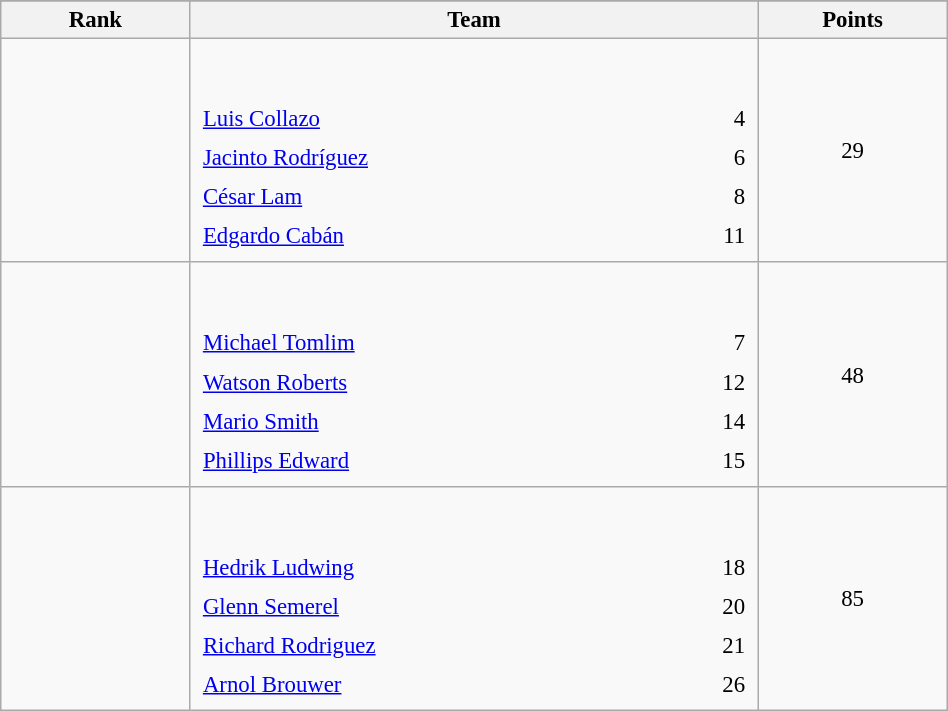<table class="wikitable sortable" style=" text-align:center; font-size:95%;" width="50%">
<tr>
</tr>
<tr>
<th width=10%>Rank</th>
<th width=30%>Team</th>
<th width=10%>Points</th>
</tr>
<tr>
<td align=center></td>
<td align=left> <br><br><table width=100%>
<tr>
<td align=left style="border:0"><a href='#'>Luis Collazo</a></td>
<td align=right style="border:0">4</td>
</tr>
<tr>
<td align=left style="border:0"><a href='#'>Jacinto Rodríguez</a></td>
<td align=right style="border:0">6</td>
</tr>
<tr>
<td align=left style="border:0"><a href='#'>César Lam</a></td>
<td align=right style="border:0">8</td>
</tr>
<tr>
<td align=left style="border:0"><a href='#'>Edgardo Cabán</a></td>
<td align=right style="border:0">11</td>
</tr>
</table>
</td>
<td>29</td>
</tr>
<tr>
<td align=center></td>
<td align=left> <br><br><table width=100%>
<tr>
<td align=left style="border:0"><a href='#'>Michael Tomlim</a></td>
<td align=right style="border:0">7</td>
</tr>
<tr>
<td align=left style="border:0"><a href='#'>Watson Roberts</a></td>
<td align=right style="border:0">12</td>
</tr>
<tr>
<td align=left style="border:0"><a href='#'>Mario Smith</a></td>
<td align=right style="border:0">14</td>
</tr>
<tr>
<td align=left style="border:0"><a href='#'>Phillips Edward</a></td>
<td align=right style="border:0">15</td>
</tr>
</table>
</td>
<td>48</td>
</tr>
<tr>
<td align=center></td>
<td align=left> <br><br><table width=100%>
<tr>
<td align=left style="border:0"><a href='#'>Hedrik Ludwing</a></td>
<td align=right style="border:0">18</td>
</tr>
<tr>
<td align=left style="border:0"><a href='#'>Glenn Semerel</a></td>
<td align=right style="border:0">20</td>
</tr>
<tr>
<td align=left style="border:0"><a href='#'>Richard Rodriguez</a></td>
<td align=right style="border:0">21</td>
</tr>
<tr>
<td align=left style="border:0"><a href='#'>Arnol Brouwer</a></td>
<td align=right style="border:0">26</td>
</tr>
</table>
</td>
<td>85</td>
</tr>
</table>
